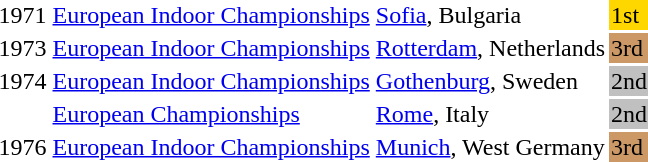<table>
<tr>
<td>1971</td>
<td><a href='#'>European Indoor Championships</a></td>
<td><a href='#'>Sofia</a>, Bulgaria</td>
<td bgcolor="gold">1st</td>
<td></td>
</tr>
<tr>
<td>1973</td>
<td><a href='#'>European Indoor Championships</a></td>
<td><a href='#'>Rotterdam</a>, Netherlands</td>
<td bgcolor="cc9966">3rd</td>
<td></td>
</tr>
<tr>
<td>1974</td>
<td><a href='#'>European Indoor Championships</a></td>
<td><a href='#'>Gothenburg</a>, Sweden</td>
<td bgcolor="silver">2nd</td>
<td></td>
</tr>
<tr>
<td></td>
<td><a href='#'>European Championships</a></td>
<td><a href='#'>Rome</a>, Italy</td>
<td bgcolor="silver">2nd</td>
<td></td>
</tr>
<tr>
<td>1976</td>
<td><a href='#'>European Indoor Championships</a></td>
<td><a href='#'>Munich</a>, West Germany</td>
<td bgcolor="cc9966">3rd</td>
<td></td>
</tr>
</table>
